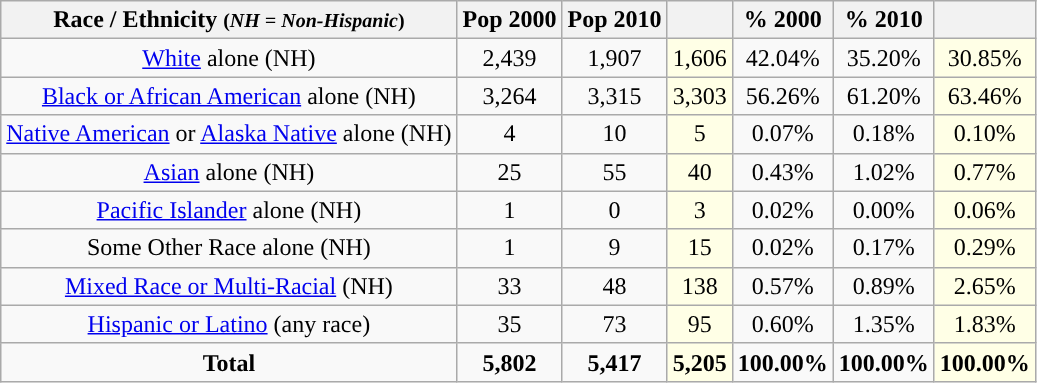<table class="wikitable" style="text-align:center;">
<tr>
<th>Race / Ethnicity <small>(<em>NH = Non-Hispanic</em>)</small></th>
<th>Pop 2000</th>
<th>Pop 2010</th>
<th></th>
<th>% 2000</th>
<th>% 2010</th>
<th></th>
</tr>
<tr>
<td><a href='#'>White</a> alone (NH)</td>
<td>2,439</td>
<td>1,907</td>
<td style='background: #ffffe6;'>1,606</td>
<td>42.04%</td>
<td>35.20%</td>
<td style='background: #ffffe6;'>30.85%</td>
</tr>
<tr>
<td><a href='#'>Black or African American</a> alone (NH)</td>
<td>3,264</td>
<td>3,315</td>
<td style='background: #ffffe6;'>3,303</td>
<td>56.26%</td>
<td>61.20%</td>
<td style='background: #ffffe6;'>63.46%</td>
</tr>
<tr>
<td><a href='#'>Native American</a> or <a href='#'>Alaska Native</a> alone (NH)</td>
<td>4</td>
<td>10</td>
<td style='background: #ffffe6;'>5</td>
<td>0.07%</td>
<td>0.18%</td>
<td style='background: #ffffe6;'>0.10%</td>
</tr>
<tr>
<td><a href='#'>Asian</a> alone (NH)</td>
<td>25</td>
<td>55</td>
<td style='background: #ffffe6;'>40</td>
<td>0.43%</td>
<td>1.02%</td>
<td style='background: #ffffe6;'>0.77%</td>
</tr>
<tr>
<td><a href='#'>Pacific Islander</a> alone (NH)</td>
<td>1</td>
<td>0</td>
<td style='background: #ffffe6;'>3</td>
<td>0.02%</td>
<td>0.00%</td>
<td style='background: #ffffe6;'>0.06%</td>
</tr>
<tr>
<td>Some Other Race alone (NH)</td>
<td>1</td>
<td>9</td>
<td style='background: #ffffe6;'>15</td>
<td>0.02%</td>
<td>0.17%</td>
<td style='background: #ffffe6;'>0.29%</td>
</tr>
<tr>
<td><a href='#'>Mixed Race or Multi-Racial</a> (NH)</td>
<td>33</td>
<td>48</td>
<td style='background: #ffffe6;'>138</td>
<td>0.57%</td>
<td>0.89%</td>
<td style='background: #ffffe6;'>2.65%</td>
</tr>
<tr>
<td><a href='#'>Hispanic or Latino</a> (any race)</td>
<td>35</td>
<td>73</td>
<td style='background: #ffffe6;'>95</td>
<td>0.60%</td>
<td>1.35%</td>
<td style='background: #ffffe6;'>1.83%</td>
</tr>
<tr>
<td><strong>Total</strong></td>
<td><strong>5,802</strong></td>
<td><strong>5,417</strong></td>
<td style='background: #ffffe6;'><strong>5,205</strong></td>
<td><strong>100.00%</strong></td>
<td><strong>100.00%</strong></td>
<td style='background: #ffffe6;'><strong>100.00%</strong></td>
</tr>
</table>
